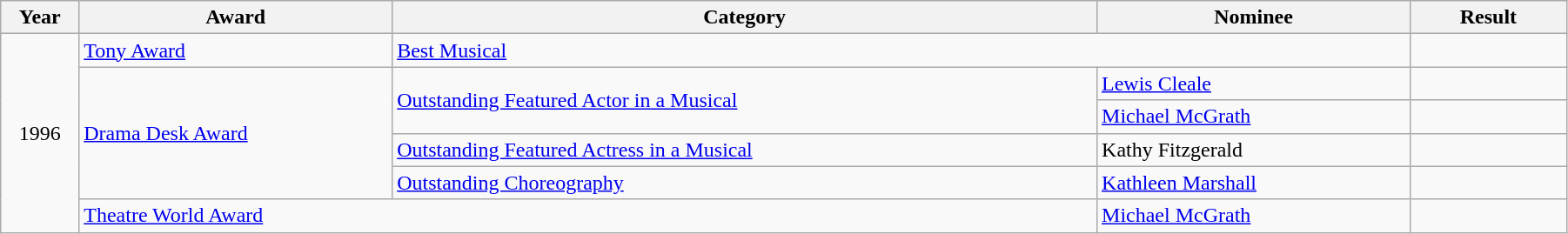<table class="wikitable" width="95%">
<tr>
<th width="5%">Year</th>
<th width="20%">Award</th>
<th width="45%">Category</th>
<th width="20%">Nominee</th>
<th width="10%">Result</th>
</tr>
<tr>
<td rowspan="6" align="center">1996</td>
<td><a href='#'>Tony Award</a></td>
<td colspan="2"><a href='#'>Best Musical</a></td>
<td></td>
</tr>
<tr>
<td rowspan="4"><a href='#'>Drama Desk Award</a></td>
<td rowspan="2"><a href='#'>Outstanding Featured Actor in a Musical</a></td>
<td><a href='#'>Lewis Cleale</a></td>
<td></td>
</tr>
<tr>
<td><a href='#'>Michael McGrath</a></td>
<td></td>
</tr>
<tr>
<td><a href='#'>Outstanding Featured Actress in a Musical</a></td>
<td>Kathy Fitzgerald</td>
<td></td>
</tr>
<tr>
<td><a href='#'>Outstanding Choreography</a></td>
<td><a href='#'>Kathleen Marshall</a></td>
<td></td>
</tr>
<tr>
<td colspan="2"><a href='#'>Theatre World Award</a></td>
<td><a href='#'>Michael McGrath</a></td>
<td></td>
</tr>
</table>
